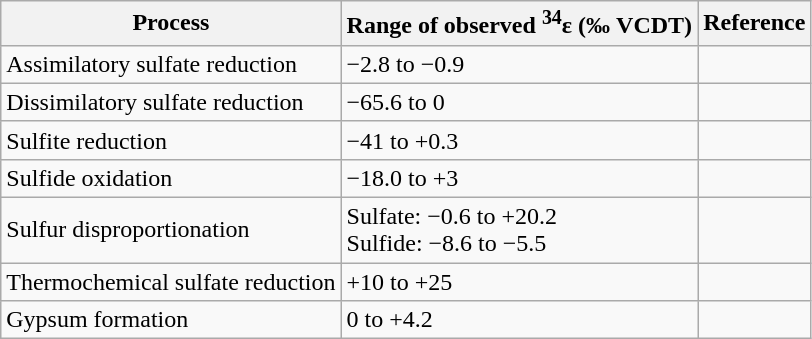<table class="wikitable">
<tr>
<th>Process</th>
<th>Range of observed <sup>34</sup>ε (‰ VCDT)</th>
<th>Reference</th>
</tr>
<tr>
<td>Assimilatory sulfate reduction</td>
<td>−2.8 to −0.9</td>
<td></td>
</tr>
<tr>
<td>Dissimilatory sulfate reduction</td>
<td>−65.6 to 0</td>
<td></td>
</tr>
<tr>
<td>Sulfite reduction</td>
<td>−41 to +0.3</td>
<td></td>
</tr>
<tr>
<td>Sulfide oxidation</td>
<td>−18.0 to +3</td>
<td></td>
</tr>
<tr>
<td>Sulfur disproportionation</td>
<td>Sulfate: −0.6 to +20.2<br>Sulfide: −8.6 to −5.5</td>
<td></td>
</tr>
<tr>
<td>Thermochemical sulfate reduction</td>
<td>+10 to +25</td>
<td></td>
</tr>
<tr>
<td>Gypsum formation</td>
<td>0 to +4.2</td>
<td></td>
</tr>
</table>
